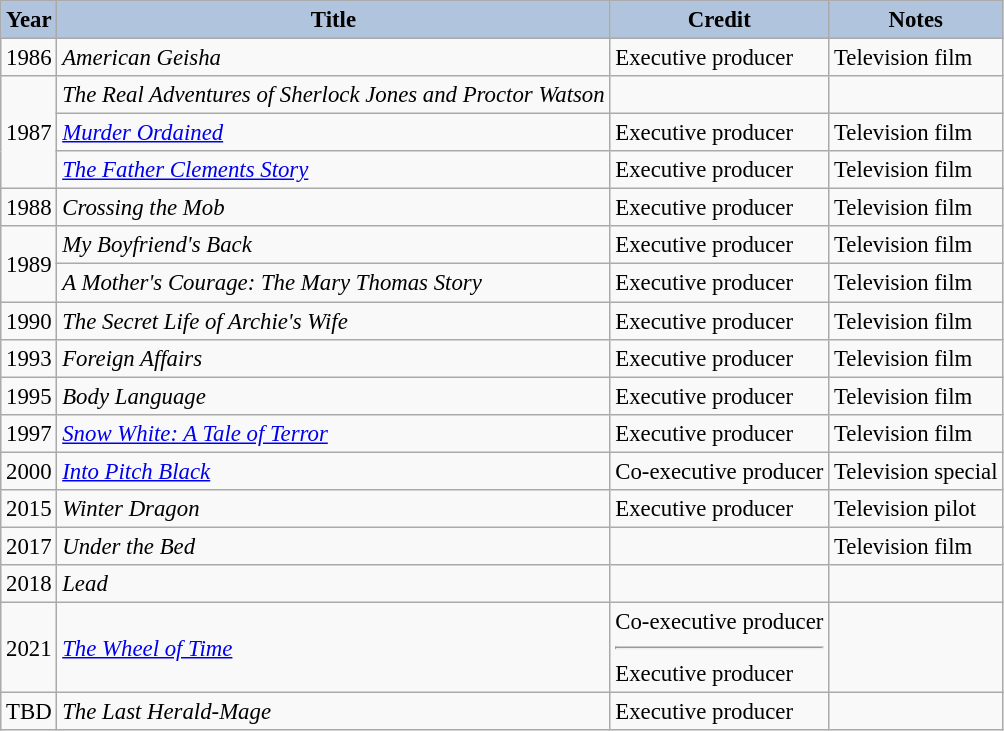<table class="wikitable" style="font-size:95%;">
<tr>
<th style="background:#B0C4DE;">Year</th>
<th style="background:#B0C4DE;">Title</th>
<th style="background:#B0C4DE;">Credit</th>
<th style="background:#B0C4DE;">Notes</th>
</tr>
<tr>
<td>1986</td>
<td><em>American Geisha</em></td>
<td>Executive producer</td>
<td>Television film</td>
</tr>
<tr>
<td rowspan=3>1987</td>
<td><em>The Real Adventures of Sherlock Jones and Proctor Watson</em></td>
<td></td>
<td></td>
</tr>
<tr>
<td><em><a href='#'>Murder Ordained</a></em></td>
<td>Executive producer</td>
<td>Television film</td>
</tr>
<tr>
<td><em><a href='#'>The Father Clements Story</a></em></td>
<td>Executive producer</td>
<td>Television film</td>
</tr>
<tr>
<td>1988</td>
<td><em>Crossing the Mob</em></td>
<td>Executive producer</td>
<td>Television film</td>
</tr>
<tr>
<td rowspan=2>1989</td>
<td><em>My Boyfriend's Back</em></td>
<td>Executive producer</td>
<td>Television film</td>
</tr>
<tr>
<td><em>A Mother's Courage: The Mary Thomas Story</em></td>
<td>Executive producer</td>
<td>Television film</td>
</tr>
<tr>
<td>1990</td>
<td><em>The Secret Life of Archie's Wife</em></td>
<td>Executive producer</td>
<td>Television film</td>
</tr>
<tr>
<td>1993</td>
<td><em>Foreign Affairs</em></td>
<td>Executive producer</td>
<td>Television film</td>
</tr>
<tr>
<td>1995</td>
<td><em>Body Language</em></td>
<td>Executive producer</td>
<td>Television film</td>
</tr>
<tr>
<td>1997</td>
<td><em><a href='#'>Snow White: A Tale of Terror</a></em></td>
<td>Executive producer</td>
<td>Television film</td>
</tr>
<tr>
<td>2000</td>
<td><em><a href='#'>Into Pitch Black</a></em></td>
<td>Co-executive producer</td>
<td>Television special</td>
</tr>
<tr>
<td>2015</td>
<td><em>Winter Dragon</em></td>
<td>Executive producer</td>
<td>Television pilot</td>
</tr>
<tr>
<td>2017</td>
<td><em>Under the Bed</em></td>
<td></td>
<td>Television film</td>
</tr>
<tr>
<td>2018</td>
<td><em>Lead</em></td>
<td></td>
<td></td>
</tr>
<tr>
<td>2021</td>
<td><em><a href='#'>The Wheel of Time</a></em></td>
<td>Co-executive producer<hr>Executive producer</td>
<td></td>
</tr>
<tr>
<td>TBD</td>
<td><em>The Last Herald-Mage</em></td>
<td>Executive producer</td>
<td></td>
</tr>
</table>
